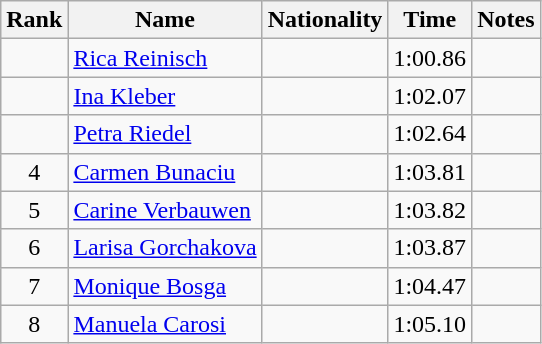<table class="wikitable sortable" style="text-align:center">
<tr>
<th>Rank</th>
<th>Name</th>
<th>Nationality</th>
<th>Time</th>
<th>Notes</th>
</tr>
<tr>
<td></td>
<td align=left><a href='#'>Rica Reinisch</a></td>
<td align=left></td>
<td>1:00.86</td>
<td></td>
</tr>
<tr>
<td></td>
<td align=left><a href='#'>Ina Kleber</a></td>
<td align=left></td>
<td>1:02.07</td>
<td></td>
</tr>
<tr>
<td></td>
<td align=left><a href='#'>Petra Riedel</a></td>
<td align=left></td>
<td>1:02.64</td>
<td></td>
</tr>
<tr>
<td>4</td>
<td align=left><a href='#'>Carmen Bunaciu</a></td>
<td align=left></td>
<td>1:03.81</td>
<td></td>
</tr>
<tr>
<td>5</td>
<td align=left><a href='#'>Carine Verbauwen</a></td>
<td align=left></td>
<td>1:03.82</td>
<td></td>
</tr>
<tr>
<td>6</td>
<td align=left><a href='#'>Larisa Gorchakova</a></td>
<td align=left></td>
<td>1:03.87</td>
<td></td>
</tr>
<tr>
<td>7</td>
<td align=left><a href='#'>Monique Bosga</a></td>
<td align=left></td>
<td>1:04.47</td>
<td></td>
</tr>
<tr>
<td>8</td>
<td align=left><a href='#'>Manuela Carosi</a></td>
<td align=left></td>
<td>1:05.10</td>
<td></td>
</tr>
</table>
